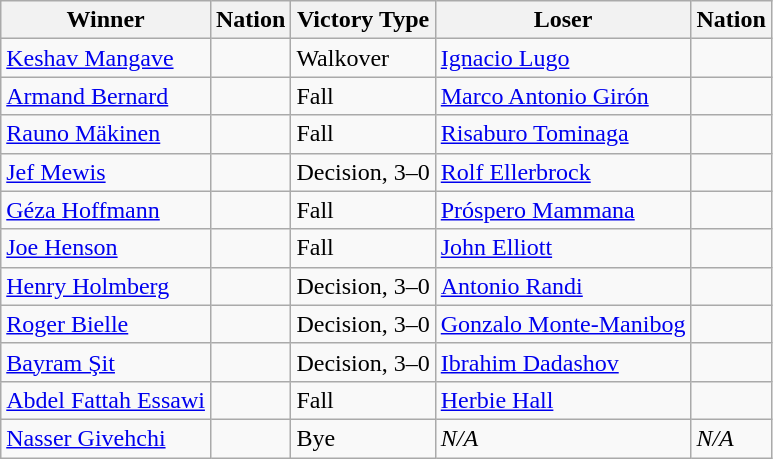<table class="wikitable sortable" style="text-align:left;">
<tr>
<th>Winner</th>
<th>Nation</th>
<th>Victory Type</th>
<th>Loser</th>
<th>Nation</th>
</tr>
<tr>
<td><a href='#'>Keshav Mangave</a></td>
<td></td>
<td>Walkover</td>
<td><a href='#'>Ignacio Lugo</a></td>
<td></td>
</tr>
<tr>
<td><a href='#'>Armand Bernard</a></td>
<td></td>
<td>Fall</td>
<td><a href='#'>Marco Antonio Girón</a></td>
<td></td>
</tr>
<tr>
<td><a href='#'>Rauno Mäkinen</a></td>
<td></td>
<td>Fall</td>
<td><a href='#'>Risaburo Tominaga</a></td>
<td></td>
</tr>
<tr>
<td><a href='#'>Jef Mewis</a></td>
<td></td>
<td>Decision, 3–0</td>
<td><a href='#'>Rolf Ellerbrock</a></td>
<td></td>
</tr>
<tr>
<td><a href='#'>Géza Hoffmann</a></td>
<td></td>
<td>Fall</td>
<td><a href='#'>Próspero Mammana</a></td>
<td></td>
</tr>
<tr>
<td><a href='#'>Joe Henson</a></td>
<td></td>
<td>Fall</td>
<td><a href='#'>John Elliott</a></td>
<td></td>
</tr>
<tr>
<td><a href='#'>Henry Holmberg</a></td>
<td></td>
<td>Decision, 3–0</td>
<td><a href='#'>Antonio Randi</a></td>
<td></td>
</tr>
<tr>
<td><a href='#'>Roger Bielle</a></td>
<td></td>
<td>Decision, 3–0</td>
<td><a href='#'>Gonzalo Monte-Manibog</a></td>
<td></td>
</tr>
<tr>
<td><a href='#'>Bayram Şit</a></td>
<td></td>
<td>Decision, 3–0</td>
<td><a href='#'>Ibrahim Dadashov</a></td>
<td></td>
</tr>
<tr>
<td><a href='#'>Abdel Fattah Essawi</a></td>
<td></td>
<td>Fall</td>
<td><a href='#'>Herbie Hall</a></td>
<td></td>
</tr>
<tr>
<td><a href='#'>Nasser Givehchi</a></td>
<td></td>
<td>Bye</td>
<td><em>N/A</em></td>
<td><em>N/A</em></td>
</tr>
</table>
